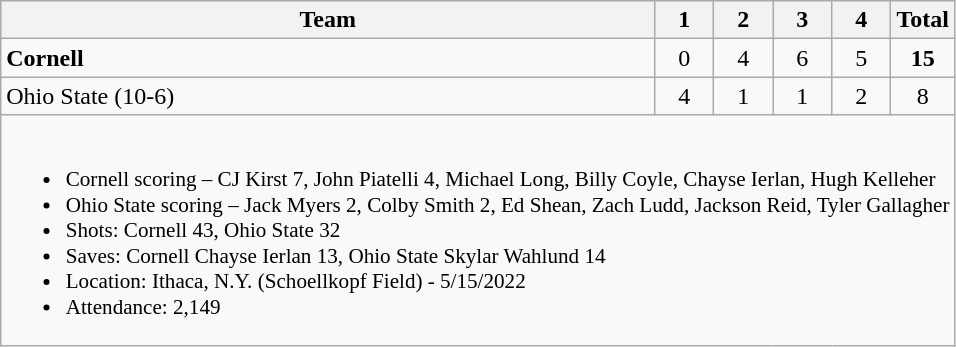<table class="wikitable" style="text-align:center; max-width:40em">
<tr>
<th>Team</th>
<th style="width:2em">1</th>
<th style="width:2em">2</th>
<th style="width:2em">3</th>
<th style="width:2em">4</th>
<th style="width:2em">Total</th>
</tr>
<tr>
<td style="text-align:left"><strong>Cornell</strong></td>
<td>0</td>
<td>4</td>
<td>6</td>
<td>5</td>
<td><strong>15</strong></td>
</tr>
<tr>
<td style="text-align:left">Ohio State (10-6)</td>
<td>4</td>
<td>1</td>
<td>1</td>
<td>2</td>
<td>8</td>
</tr>
<tr>
<td colspan=6 style="text-align:left; font-size:88%;"><br><ul><li>Cornell scoring – CJ Kirst 7, John Piatelli 4, Michael Long, Billy Coyle, Chayse Ierlan, Hugh Kelleher</li><li>Ohio State scoring – Jack Myers 2, Colby Smith 2, Ed Shean, Zach Ludd, Jackson Reid, Tyler Gallagher</li><li>Shots: Cornell 43, Ohio State 32</li><li>Saves: Cornell Chayse Ierlan 13, Ohio State Skylar Wahlund 14</li><li>Location: Ithaca, N.Y. (Schoellkopf Field) - 5/15/2022</li><li>Attendance: 2,149</li></ul></td>
</tr>
</table>
